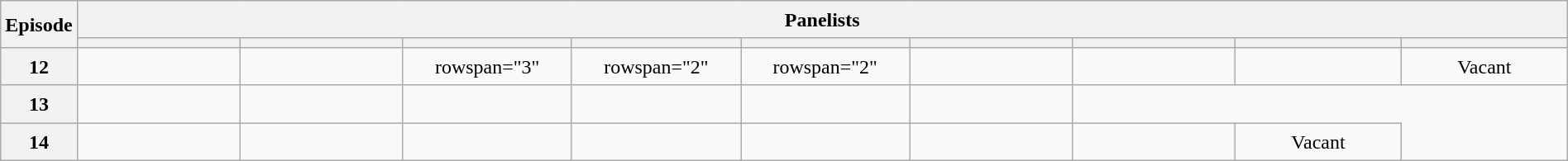<table class="wikitable plainrowheaders mw-collapsible" style="text-align:center; line-height:23px; width:100%;">
<tr>
<th rowspan="2" width="1%">Episode</th>
<th colspan="9">Panelists</th>
</tr>
<tr>
<th width="11%"></th>
<th width="11%"></th>
<th width="11%"></th>
<th width="11%"></th>
<th width="11%"></th>
<th width="11%"></th>
<th width="11%"></th>
<th width="11%"></th>
<th width="11%"></th>
</tr>
<tr>
<th>12</th>
<td></td>
<td></td>
<td>rowspan="3" </td>
<td>rowspan="2" </td>
<td>rowspan="2" </td>
<td></td>
<td></td>
<td></td>
<td> Vacant</td>
</tr>
<tr>
<th>13</th>
<td></td>
<td></td>
<td></td>
<td></td>
<td></td>
<td></td>
</tr>
<tr>
<th>14</th>
<td></td>
<td></td>
<td></td>
<td></td>
<td></td>
<td></td>
<td></td>
<td> Vacant</td>
</tr>
</table>
